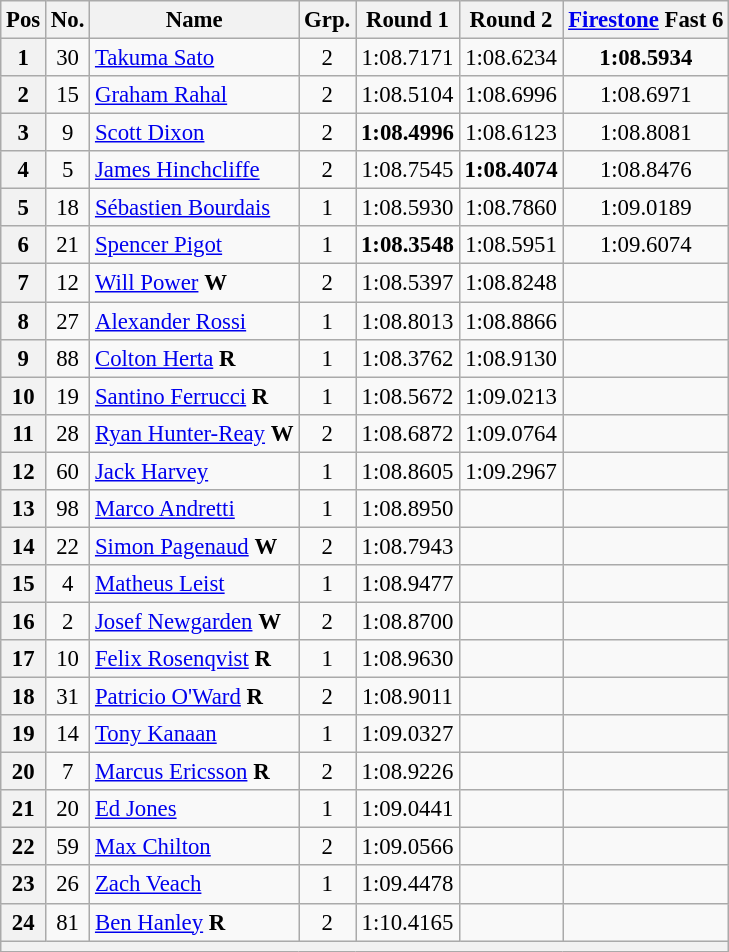<table class="wikitable sortable" style="text-align:center; font-size: 95%;">
<tr>
<th>Pos</th>
<th>No.</th>
<th>Name</th>
<th>Grp.</th>
<th>Round 1</th>
<th>Round 2</th>
<th><a href='#'>Firestone</a> Fast 6</th>
</tr>
<tr>
<th scope="row">1</th>
<td>30</td>
<td align="left"> <a href='#'>Takuma Sato</a></td>
<td>2</td>
<td>1:08.7171</td>
<td>1:08.6234</td>
<td><strong>1:08.5934</strong></td>
</tr>
<tr>
<th scope="row">2</th>
<td>15</td>
<td align="left"> <a href='#'>Graham Rahal</a></td>
<td>2</td>
<td>1:08.5104</td>
<td>1:08.6996</td>
<td>1:08.6971</td>
</tr>
<tr>
<th scope="row">3</th>
<td>9</td>
<td align="left"> <a href='#'>Scott Dixon</a></td>
<td>2</td>
<td><strong>1:08.4996</strong></td>
<td>1:08.6123</td>
<td>1:08.8081</td>
</tr>
<tr>
<th scope="row">4</th>
<td>5</td>
<td align="left"> <a href='#'>James Hinchcliffe</a></td>
<td>2</td>
<td>1:08.7545</td>
<td><strong>1:08.4074</strong></td>
<td>1:08.8476</td>
</tr>
<tr>
<th scope="row">5</th>
<td>18</td>
<td align="left"> <a href='#'>Sébastien Bourdais</a></td>
<td>1</td>
<td>1:08.5930</td>
<td>1:08.7860</td>
<td>1:09.0189</td>
</tr>
<tr>
<th scope="row">6</th>
<td>21</td>
<td align="left"> <a href='#'>Spencer Pigot</a></td>
<td>1</td>
<td><strong>1:08.3548</strong></td>
<td>1:08.5951</td>
<td>1:09.6074</td>
</tr>
<tr>
<th scope="row">7</th>
<td>12</td>
<td align="left"> <a href='#'>Will Power</a> <strong><span>W</span></strong></td>
<td>2</td>
<td>1:08.5397</td>
<td>1:08.8248</td>
<td></td>
</tr>
<tr>
<th scope="row">8</th>
<td>27</td>
<td align="left"> <a href='#'>Alexander Rossi</a></td>
<td>1</td>
<td>1:08.8013</td>
<td>1:08.8866</td>
<td></td>
</tr>
<tr>
<th scope="row">9</th>
<td>88</td>
<td align="left"> <a href='#'>Colton Herta</a> <strong><span>R</span></strong></td>
<td>1</td>
<td>1:08.3762</td>
<td>1:08.9130</td>
<td></td>
</tr>
<tr>
<th>10</th>
<td>19</td>
<td align="left"> <a href='#'>Santino Ferrucci</a> <strong><span>R</span></strong></td>
<td>1</td>
<td>1:08.5672</td>
<td>1:09.0213</td>
<td></td>
</tr>
<tr>
<th scope="row">11</th>
<td>28</td>
<td align="left"> <a href='#'>Ryan Hunter-Reay</a> <strong><span>W</span></strong></td>
<td>2</td>
<td>1:08.6872</td>
<td>1:09.0764</td>
<td></td>
</tr>
<tr>
<th scope="row">12</th>
<td>60</td>
<td align="left"> <a href='#'>Jack Harvey</a></td>
<td>1</td>
<td>1:08.8605</td>
<td>1:09.2967</td>
<td></td>
</tr>
<tr>
<th scope="row">13</th>
<td>98</td>
<td align="left"> <a href='#'>Marco Andretti</a></td>
<td>1</td>
<td>1:08.8950</td>
<td></td>
<td></td>
</tr>
<tr>
<th scope="row">14</th>
<td>22</td>
<td align="left"> <a href='#'>Simon Pagenaud</a> <strong><span>W</span></strong></td>
<td>2</td>
<td>1:08.7943</td>
<td></td>
<td></td>
</tr>
<tr>
<th scope="row">15</th>
<td>4</td>
<td align="left"> <a href='#'>Matheus Leist</a></td>
<td>1</td>
<td>1:08.9477</td>
<td></td>
<td></td>
</tr>
<tr>
<th>16</th>
<td>2</td>
<td align="left"> <a href='#'>Josef Newgarden</a> <strong><span>W</span></strong></td>
<td>2</td>
<td>1:08.8700</td>
<td></td>
<td></td>
</tr>
<tr>
<th scope="row">17</th>
<td>10</td>
<td align="left"> <a href='#'>Felix Rosenqvist</a> <strong><span>R</span></strong></td>
<td>1</td>
<td>1:08.9630</td>
<td></td>
<td></td>
</tr>
<tr>
<th>18</th>
<td>31</td>
<td align="left"> <a href='#'>Patricio O'Ward</a> <strong><span>R</span></strong></td>
<td>2</td>
<td>1:08.9011</td>
<td></td>
<td></td>
</tr>
<tr>
<th scope="row">19</th>
<td>14</td>
<td align="left"> <a href='#'>Tony Kanaan</a></td>
<td>1</td>
<td>1:09.0327</td>
<td></td>
<td></td>
</tr>
<tr>
<th scope="row">20</th>
<td>7</td>
<td align="left"> <a href='#'>Marcus Ericsson</a> <strong><span>R</span></strong></td>
<td>2</td>
<td>1:08.9226</td>
<td></td>
<td></td>
</tr>
<tr>
<th scope="row">21</th>
<td>20</td>
<td align="left"> <a href='#'>Ed Jones</a></td>
<td>1</td>
<td>1:09.0441</td>
<td></td>
<td></td>
</tr>
<tr>
<th scope="row">22</th>
<td>59</td>
<td align="left"> <a href='#'>Max Chilton</a></td>
<td>2</td>
<td>1:09.0566</td>
<td></td>
<td></td>
</tr>
<tr>
<th>23</th>
<td>26</td>
<td align="left"> <a href='#'>Zach Veach</a></td>
<td>1</td>
<td>1:09.4478</td>
<td></td>
<td></td>
</tr>
<tr>
<th scope="row">24</th>
<td>81</td>
<td align="left"> <a href='#'>Ben Hanley</a> <strong><span>R</span></strong></td>
<td>2</td>
<td>1:10.4165</td>
<td></td>
<td></td>
</tr>
<tr>
<th colspan="11"> </th>
</tr>
</table>
